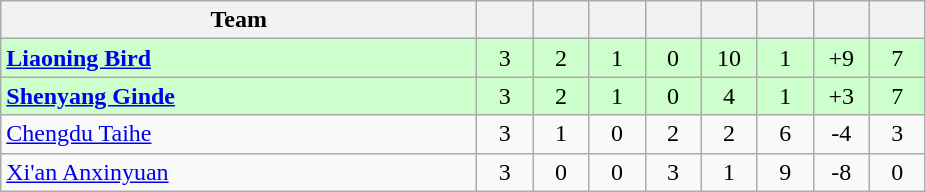<table class="wikitable" style="text-align:center;">
<tr>
<th width=310>Team</th>
<th width=30></th>
<th width=30></th>
<th width=30></th>
<th width=30></th>
<th width=30></th>
<th width=30></th>
<th width=30></th>
<th width=30></th>
</tr>
<tr bgcolor="#ccffcc">
<td align="left"><strong><a href='#'>Liaoning Bird</a></strong></td>
<td>3</td>
<td>2</td>
<td>1</td>
<td>0</td>
<td>10</td>
<td>1</td>
<td>+9</td>
<td>7</td>
</tr>
<tr bgcolor="#ccffcc">
<td align="left"><strong><a href='#'>Shenyang Ginde</a></strong></td>
<td>3</td>
<td>2</td>
<td>1</td>
<td>0</td>
<td>4</td>
<td>1</td>
<td>+3</td>
<td>7</td>
</tr>
<tr>
<td align="left"><a href='#'>Chengdu Taihe</a></td>
<td>3</td>
<td>1</td>
<td>0</td>
<td>2</td>
<td>2</td>
<td>6</td>
<td>-4</td>
<td>3</td>
</tr>
<tr>
<td align="left"><a href='#'>Xi'an Anxinyuan</a></td>
<td>3</td>
<td>0</td>
<td>0</td>
<td>3</td>
<td>1</td>
<td>9</td>
<td>-8</td>
<td>0</td>
</tr>
</table>
